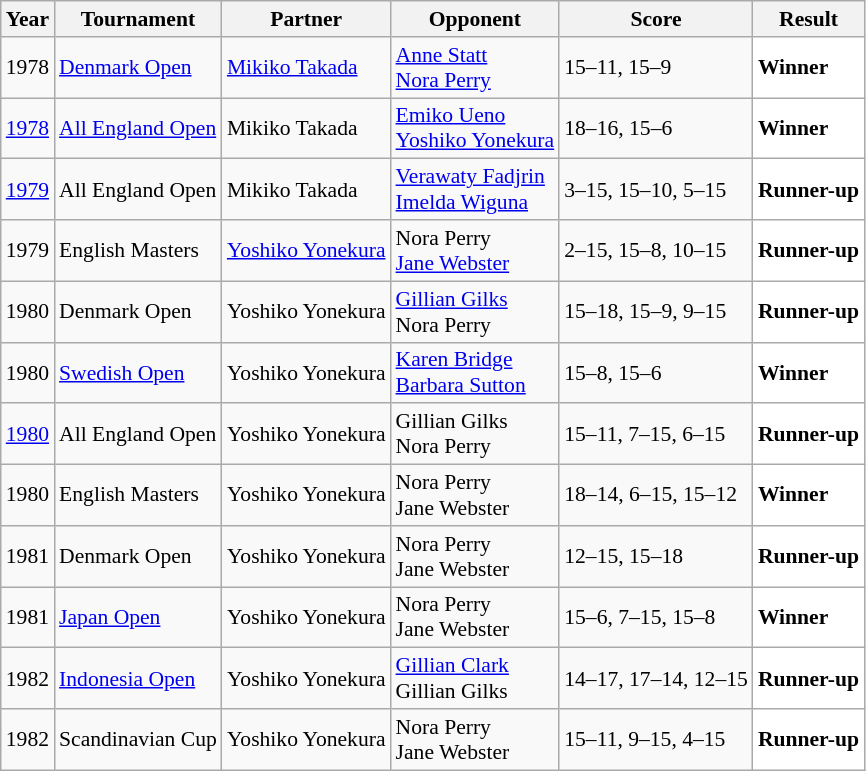<table class="sortable wikitable" style="font-size: 90%;">
<tr>
<th>Year</th>
<th>Tournament</th>
<th>Partner</th>
<th>Opponent</th>
<th>Score</th>
<th>Result</th>
</tr>
<tr>
<td align="center">1978</td>
<td align="left"><a href='#'>Denmark Open</a></td>
<td align="left"> <a href='#'>Mikiko Takada</a></td>
<td align="left"> <a href='#'>Anne Statt</a><br> <a href='#'>Nora Perry</a></td>
<td align="left">15–11, 15–9</td>
<td style="text-align:left; background:white"> <strong>Winner</strong></td>
</tr>
<tr>
<td align="center"><a href='#'>1978</a></td>
<td align="left"><a href='#'>All England Open</a></td>
<td align="left"> Mikiko Takada</td>
<td align="left"> <a href='#'>Emiko Ueno</a><br> <a href='#'>Yoshiko Yonekura</a></td>
<td align="left">18–16, 15–6</td>
<td style="text-align:left; background:white"> <strong>Winner</strong></td>
</tr>
<tr>
<td align="center"><a href='#'>1979</a></td>
<td align="left">All England Open</td>
<td align="left"> Mikiko Takada</td>
<td align="left"> <a href='#'>Verawaty Fadjrin</a><br> <a href='#'>Imelda Wiguna</a></td>
<td align="left">3–15, 15–10, 5–15</td>
<td style="text-align:left; background:white"> <strong>Runner-up</strong></td>
</tr>
<tr>
<td align="center">1979</td>
<td align="left">English Masters</td>
<td align="left"> <a href='#'>Yoshiko Yonekura</a></td>
<td align="left"> Nora Perry<br> <a href='#'>Jane Webster</a></td>
<td align="left">2–15, 15–8, 10–15</td>
<td style="text-align:left; background:white"> <strong>Runner-up</strong></td>
</tr>
<tr>
<td align="center">1980</td>
<td align="left">Denmark Open</td>
<td align="left"> Yoshiko Yonekura</td>
<td align="left"> <a href='#'>Gillian Gilks</a><br> Nora Perry</td>
<td align="left">15–18, 15–9, 9–15</td>
<td style="text-align:left; background:white"> <strong>Runner-up</strong></td>
</tr>
<tr>
<td align="center">1980</td>
<td align="left"><a href='#'>Swedish Open</a></td>
<td align="left"> Yoshiko Yonekura</td>
<td align="left"> <a href='#'>Karen Bridge</a><br> <a href='#'>Barbara Sutton</a></td>
<td align="left">15–8, 15–6</td>
<td style="text-align:left; background:white"> <strong>Winner</strong></td>
</tr>
<tr>
<td align="center"><a href='#'>1980</a></td>
<td align="left">All England Open</td>
<td align="left"> Yoshiko Yonekura</td>
<td align="left"> Gillian Gilks<br> Nora Perry</td>
<td align="left">15–11, 7–15, 6–15</td>
<td style="text-align:left; background:white"> <strong>Runner-up</strong></td>
</tr>
<tr>
<td align="center">1980</td>
<td align="left">English Masters</td>
<td align="left"> Yoshiko Yonekura</td>
<td align="left"> Nora Perry<br> Jane Webster</td>
<td align="left">18–14, 6–15, 15–12</td>
<td style="text-align:left; background:white"> <strong>Winner</strong></td>
</tr>
<tr>
<td align="center">1981</td>
<td align="left">Denmark Open</td>
<td align="left"> Yoshiko Yonekura</td>
<td align="left"> Nora Perry<br> Jane Webster</td>
<td align="left">12–15, 15–18</td>
<td style="text-align:left; background:white"> <strong>Runner-up</strong></td>
</tr>
<tr>
<td align="center">1981</td>
<td align="left"><a href='#'>Japan Open</a></td>
<td align="left"> Yoshiko Yonekura</td>
<td align="left"> Nora Perry<br> Jane Webster</td>
<td align="left">15–6, 7–15, 15–8</td>
<td style="text-align:left; background:white"> <strong>Winner</strong></td>
</tr>
<tr>
<td align="center">1982</td>
<td align="left"><a href='#'>Indonesia Open</a></td>
<td align="left"> Yoshiko Yonekura</td>
<td align="left"> <a href='#'>Gillian Clark</a><br> Gillian Gilks</td>
<td align="left">14–17, 17–14, 12–15</td>
<td style="text-align:left; background:white"> <strong>Runner-up</strong></td>
</tr>
<tr>
<td align="center">1982</td>
<td align="left">Scandinavian Cup</td>
<td align="left"> Yoshiko Yonekura</td>
<td align="left"> Nora Perry<br> Jane Webster</td>
<td align="left">15–11, 9–15, 4–15</td>
<td style="text-align:left; background:white"> <strong>Runner-up</strong></td>
</tr>
</table>
